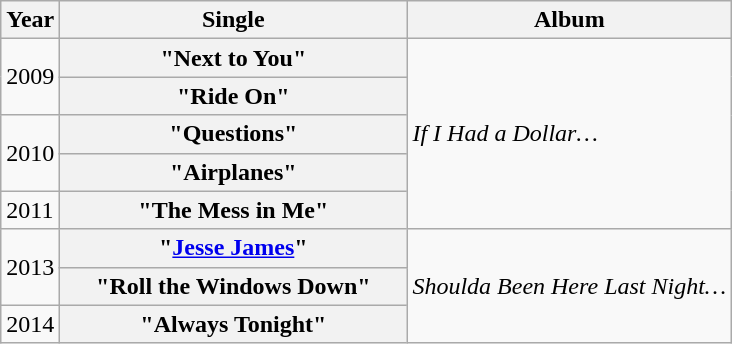<table class="wikitable plainrowheaders">
<tr>
<th>Year</th>
<th style="width:14em;">Single</th>
<th>Album</th>
</tr>
<tr>
<td rowspan="2">2009</td>
<th scope="row">"Next to You"</th>
<td rowspan="5"><em>If I Had a Dollar…</em></td>
</tr>
<tr>
<th scope="row">"Ride On"</th>
</tr>
<tr>
<td rowspan="2">2010</td>
<th scope="row">"Questions"</th>
</tr>
<tr>
<th scope="row">"Airplanes"</th>
</tr>
<tr>
<td>2011</td>
<th scope="row">"The Mess in Me"</th>
</tr>
<tr>
<td rowspan="2">2013</td>
<th scope="row">"<a href='#'>Jesse James</a>"</th>
<td rowspan="3"><em>Shoulda Been Here Last Night…</em></td>
</tr>
<tr>
<th scope="row">"Roll the Windows Down"</th>
</tr>
<tr>
<td>2014</td>
<th scope="row">"Always Tonight"</th>
</tr>
</table>
